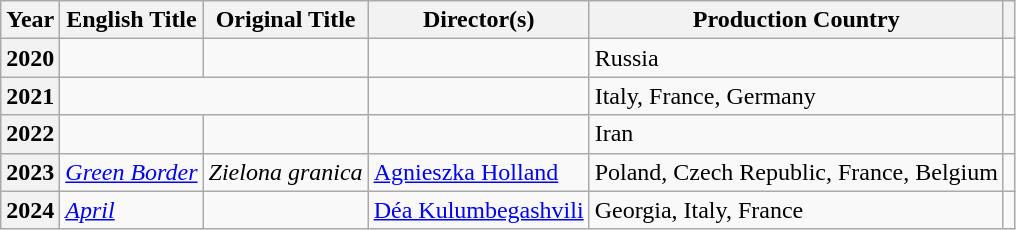<table class="wikitable plainrowheaders">
<tr>
<th scope="col">Year</th>
<th scope="col">English Title</th>
<th scope="col">Original Title</th>
<th scope="col">Director(s)</th>
<th scope="col">Production Country</th>
<th scope="col" class="unsortable"></th>
</tr>
<tr>
<th style="text-align:center;">2020 <br></th>
<td></td>
<td></td>
<td></td>
<td>Russia</td>
<td style="text-align:center;"></td>
</tr>
<tr>
<th style="text-align:center;">2021 <br></th>
<td colspan="2"></td>
<td></td>
<td>Italy, France, Germany</td>
<td style="text-align:center;"></td>
</tr>
<tr>
<th style="text-align:center;">2022 <br></th>
<td></td>
<td></td>
<td></td>
<td>Iran</td>
<td style="text-align:center;"></td>
</tr>
<tr>
<th>2023 <br></th>
<td><em><a href='#'>Green Border</a></em></td>
<td><em>Zielona granica</em></td>
<td><a href='#'>Agnieszka Holland</a></td>
<td>Poland, Czech Republic, France, Belgium</td>
<td></td>
</tr>
<tr>
<th>2024 <br></th>
<td><em><a href='#'>April</a></em></td>
<td></td>
<td><a href='#'>Déa Kulumbegashvili</a></td>
<td>Georgia, Italy, France</td>
<td></td>
</tr>
</table>
